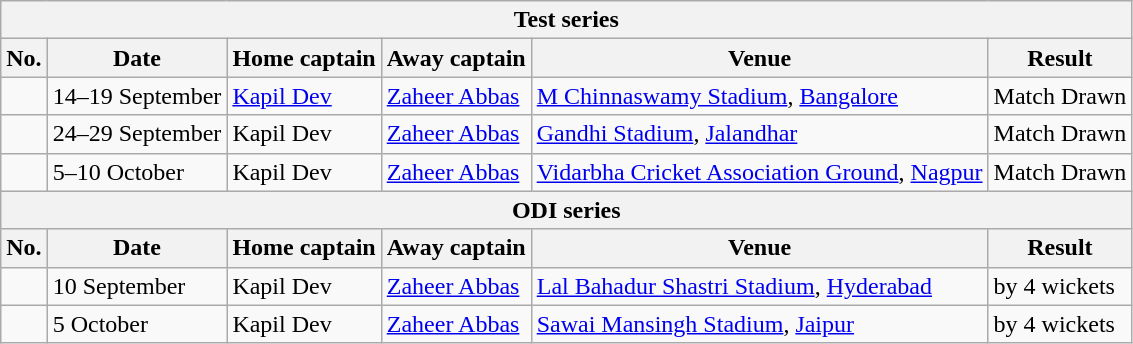<table class="wikitable">
<tr>
<th colspan="9">Test series</th>
</tr>
<tr>
<th>No.</th>
<th>Date</th>
<th>Home captain</th>
<th>Away captain</th>
<th>Venue</th>
<th>Result</th>
</tr>
<tr>
<td></td>
<td>14–19 September</td>
<td><a href='#'>Kapil Dev</a></td>
<td><a href='#'>Zaheer Abbas</a></td>
<td><a href='#'>M Chinnaswamy Stadium</a>, <a href='#'>Bangalore</a></td>
<td>Match Drawn</td>
</tr>
<tr>
<td></td>
<td>24–29 September</td>
<td>Kapil Dev</td>
<td><a href='#'>Zaheer Abbas</a></td>
<td><a href='#'>Gandhi Stadium</a>, <a href='#'>Jalandhar</a></td>
<td>Match Drawn</td>
</tr>
<tr>
<td></td>
<td>5–10 October</td>
<td>Kapil Dev</td>
<td><a href='#'>Zaheer Abbas</a></td>
<td><a href='#'>Vidarbha Cricket Association Ground</a>, <a href='#'>Nagpur</a></td>
<td>Match Drawn</td>
</tr>
<tr>
<th colspan="9">ODI series</th>
</tr>
<tr>
<th>No.</th>
<th>Date</th>
<th>Home captain</th>
<th>Away captain</th>
<th>Venue</th>
<th>Result</th>
</tr>
<tr>
<td></td>
<td>10 September</td>
<td>Kapil Dev</td>
<td><a href='#'>Zaheer Abbas</a></td>
<td><a href='#'>Lal Bahadur Shastri Stadium</a>, <a href='#'>Hyderabad</a></td>
<td> by 4 wickets</td>
</tr>
<tr>
<td></td>
<td>5 October</td>
<td>Kapil Dev</td>
<td><a href='#'>Zaheer Abbas</a></td>
<td><a href='#'>Sawai Mansingh Stadium</a>, <a href='#'>Jaipur</a></td>
<td> by 4 wickets</td>
</tr>
</table>
